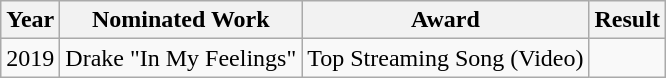<table class="wikitable">
<tr>
<th>Year</th>
<th>Nominated Work</th>
<th>Award</th>
<th>Result</th>
</tr>
<tr>
<td>2019</td>
<td>Drake "In My Feelings"</td>
<td>Top Streaming Song (Video)</td>
<td></td>
</tr>
</table>
